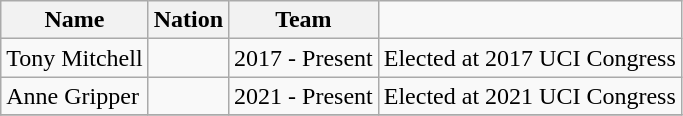<table class="wikitable">
<tr>
<th>Name</th>
<th>Nation</th>
<th>Team</th>
</tr>
<tr>
<td>Tony Mitchell</td>
<td></td>
<td>2017 - Present</td>
<td>Elected at 2017 UCI Congress</td>
</tr>
<tr>
<td>Anne Gripper</td>
<td></td>
<td>2021 - Present</td>
<td>Elected at 2021 UCI Congress</td>
</tr>
<tr>
</tr>
</table>
